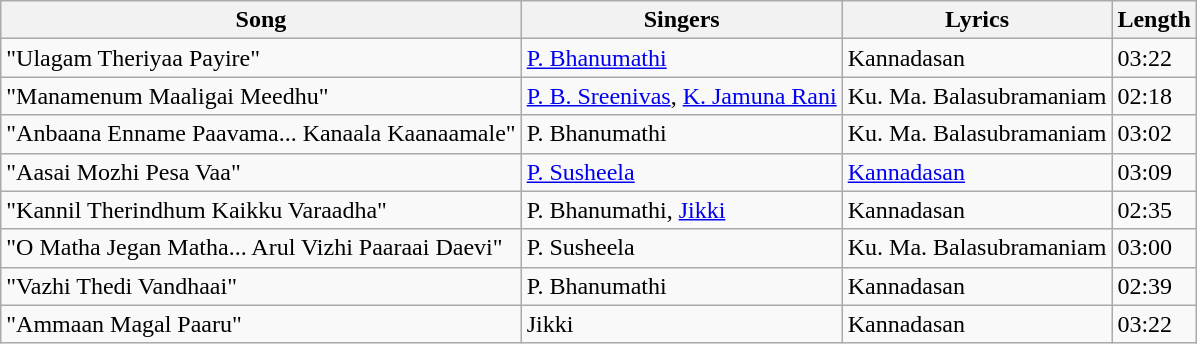<table class="wikitable">
<tr>
<th>Song</th>
<th>Singers</th>
<th>Lyrics</th>
<th>Length</th>
</tr>
<tr>
<td>"Ulagam Theriyaa Payire"</td>
<td><a href='#'>P. Bhanumathi</a></td>
<td>Kannadasan</td>
<td>03:22</td>
</tr>
<tr>
<td>"Manamenum Maaligai Meedhu"</td>
<td><a href='#'>P. B. Sreenivas</a>, <a href='#'>K. Jamuna Rani</a></td>
<td>Ku. Ma. Balasubramaniam</td>
<td>02:18</td>
</tr>
<tr>
<td>"Anbaana Enname Paavama... Kanaala Kaanaamale"</td>
<td>P. Bhanumathi</td>
<td>Ku. Ma. Balasubramaniam</td>
<td>03:02</td>
</tr>
<tr>
<td>"Aasai Mozhi Pesa Vaa"</td>
<td><a href='#'>P. Susheela</a></td>
<td><a href='#'>Kannadasan</a></td>
<td>03:09</td>
</tr>
<tr>
<td>"Kannil Therindhum Kaikku Varaadha"</td>
<td>P. Bhanumathi, <a href='#'>Jikki</a></td>
<td>Kannadasan</td>
<td>02:35</td>
</tr>
<tr>
<td>"O Matha Jegan Matha... Arul Vizhi Paaraai Daevi"</td>
<td>P. Susheela</td>
<td>Ku. Ma. Balasubramaniam</td>
<td>03:00</td>
</tr>
<tr>
<td>"Vazhi Thedi Vandhaai"</td>
<td>P. Bhanumathi</td>
<td>Kannadasan</td>
<td>02:39</td>
</tr>
<tr>
<td>"Ammaan Magal Paaru"</td>
<td>Jikki</td>
<td>Kannadasan</td>
<td>03:22</td>
</tr>
</table>
